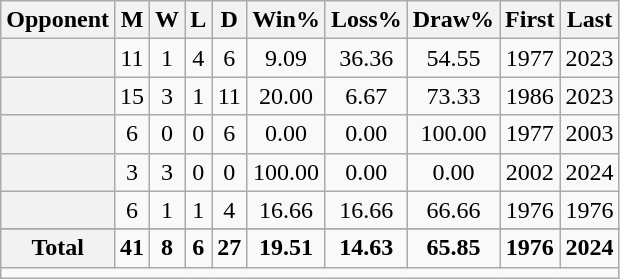<table class="wikitable plainrowheaders sortable" style="text-align:center">
<tr>
<th scope="col">Opponent</th>
<th scope="col">M</th>
<th scope="col">W</th>
<th scope="col">L</th>
<th scope="col">D</th>
<th scope="col">Win%</th>
<th scope="col">Loss%</th>
<th scope="col">Draw%</th>
<th scope="col">First</th>
<th scope="col">Last</th>
</tr>
<tr>
<th scope="row"></th>
<td>11</td>
<td>1</td>
<td>4</td>
<td>6</td>
<td>9.09</td>
<td>36.36</td>
<td>54.55</td>
<td>1977</td>
<td>2023</td>
</tr>
<tr>
<th scope="row"></th>
<td>15</td>
<td>3</td>
<td>1</td>
<td>11</td>
<td>20.00</td>
<td>6.67</td>
<td>73.33</td>
<td>1986</td>
<td>2023</td>
</tr>
<tr>
<th scope="row"></th>
<td>6</td>
<td>0</td>
<td>0</td>
<td>6</td>
<td>0.00</td>
<td>0.00</td>
<td>100.00</td>
<td>1977</td>
<td>2003</td>
</tr>
<tr>
<th scope="row"></th>
<td>3</td>
<td>3</td>
<td>0</td>
<td>0</td>
<td>100.00</td>
<td>0.00</td>
<td>0.00</td>
<td>2002</td>
<td>2024</td>
</tr>
<tr>
<th scope="row"></th>
<td>6</td>
<td>1</td>
<td>1</td>
<td>4</td>
<td>16.66</td>
<td>16.66</td>
<td>66.66</td>
<td>1976</td>
<td>1976</td>
</tr>
<tr>
</tr>
<tr class="sortbottom">
<th scope="row" style="text-align:center"><strong>Total</strong></th>
<td><strong>41</strong></td>
<td><strong>8</strong></td>
<td><strong>6</strong></td>
<td><strong>27</strong></td>
<td><strong>19.51</strong></td>
<td><strong>14.63</strong></td>
<td><strong>65.85</strong></td>
<td><strong>1976</strong></td>
<td><strong>2024</strong></td>
</tr>
<tr>
<td colspan=10></td>
</tr>
</table>
